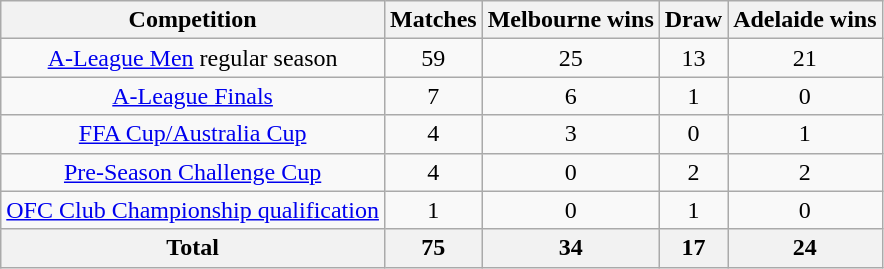<table class="wikitable" style="text-align:center">
<tr>
<th>Competition</th>
<th>Matches</th>
<th>Melbourne wins</th>
<th>Draw</th>
<th>Adelaide wins</th>
</tr>
<tr>
<td><a href='#'>A-League Men</a> regular season</td>
<td>59</td>
<td>25</td>
<td>13</td>
<td>21</td>
</tr>
<tr>
<td><a href='#'>A-League Finals</a></td>
<td>7</td>
<td>6</td>
<td>1</td>
<td>0</td>
</tr>
<tr>
<td><a href='#'>FFA Cup/Australia Cup</a></td>
<td>4</td>
<td>3</td>
<td>0</td>
<td>1</td>
</tr>
<tr>
<td><a href='#'>Pre-Season Challenge Cup</a></td>
<td>4</td>
<td>0</td>
<td>2</td>
<td>2</td>
</tr>
<tr>
<td><a href='#'>OFC Club Championship qualification</a></td>
<td>1</td>
<td>0</td>
<td>1</td>
<td>0</td>
</tr>
<tr>
<th>Total</th>
<th>75</th>
<th>34</th>
<th>17</th>
<th>24</th>
</tr>
</table>
